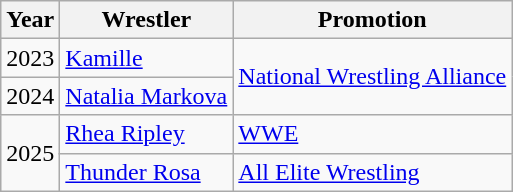<table class="wikitable">
<tr>
<th>Year</th>
<th>Wrestler</th>
<th>Promotion</th>
</tr>
<tr>
<td>2023</td>
<td><a href='#'>Kamille</a></td>
<td rowspan="2"><a href='#'>National Wrestling Alliance</a></td>
</tr>
<tr>
<td>2024</td>
<td><a href='#'>Natalia Markova</a></td>
</tr>
<tr>
<td rowspan="2">2025</td>
<td><a href='#'>Rhea Ripley</a></td>
<td><a href='#'>WWE</a></td>
</tr>
<tr>
<td><a href='#'>Thunder Rosa</a></td>
<td><a href='#'>All Elite Wrestling</a></td>
</tr>
</table>
